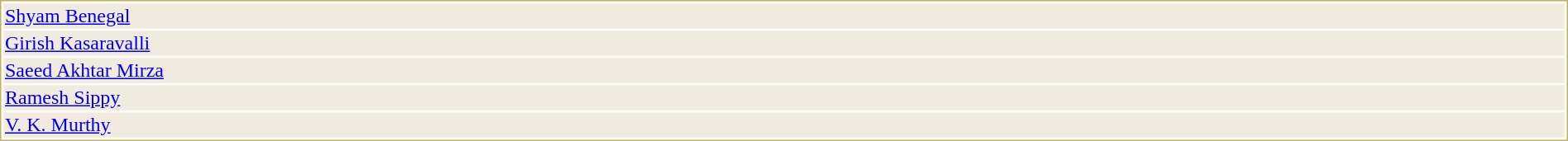<table style="width:100%;border: 1px solid #BEB168;background-color:#FDFCF6;">
<tr>
<td style="background-color:#F0EADF;"> <a href='#'>Shyam Benegal</a></td>
</tr>
<tr>
<td style="background-color:#F0EADF;"> <a href='#'>Girish Kasaravalli</a></td>
</tr>
<tr>
<td style="background-color:#F0EADF;"> <a href='#'>Saeed Akhtar Mirza</a></td>
</tr>
<tr>
<td style="background-color:#F0EADF;"> <a href='#'>Ramesh Sippy</a></td>
</tr>
<tr>
<td style="background-color:#F0EADF;"> <a href='#'>V. K. Murthy</a></td>
</tr>
</table>
